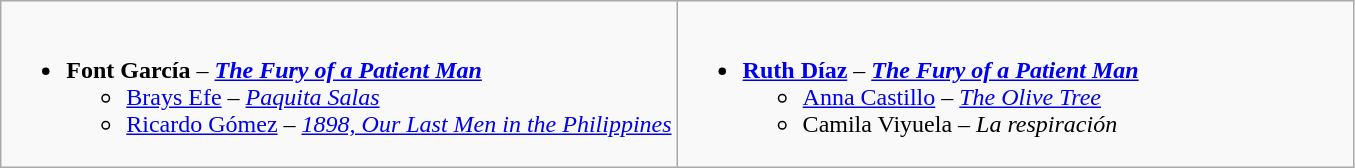<table class=wikitable>
<tr>
<td style="vertical-align:top;" width="50%"><br><ul><li><strong>Font García</strong> – <strong><em><a href='#'>The Fury of a Patient Man</a></em></strong><ul><li><a href='#'>Brays Efe</a> – <em><a href='#'>Paquita Salas</a></em></li><li><a href='#'>Ricardo Gómez</a> – <em><a href='#'>1898, Our Last Men in the Philippines</a></em></li></ul></li></ul></td>
<td style="vertical-align:top;" width="50%"><br><ul><li><strong><a href='#'>Ruth Díaz</a></strong> – <strong><em><a href='#'>The Fury of a Patient Man</a></em></strong><ul><li><a href='#'>Anna Castillo</a> – <em><a href='#'>The Olive Tree</a></em></li><li>Camila Viyuela – <em>La respiración</em></li></ul></li></ul></td>
</tr>
</table>
